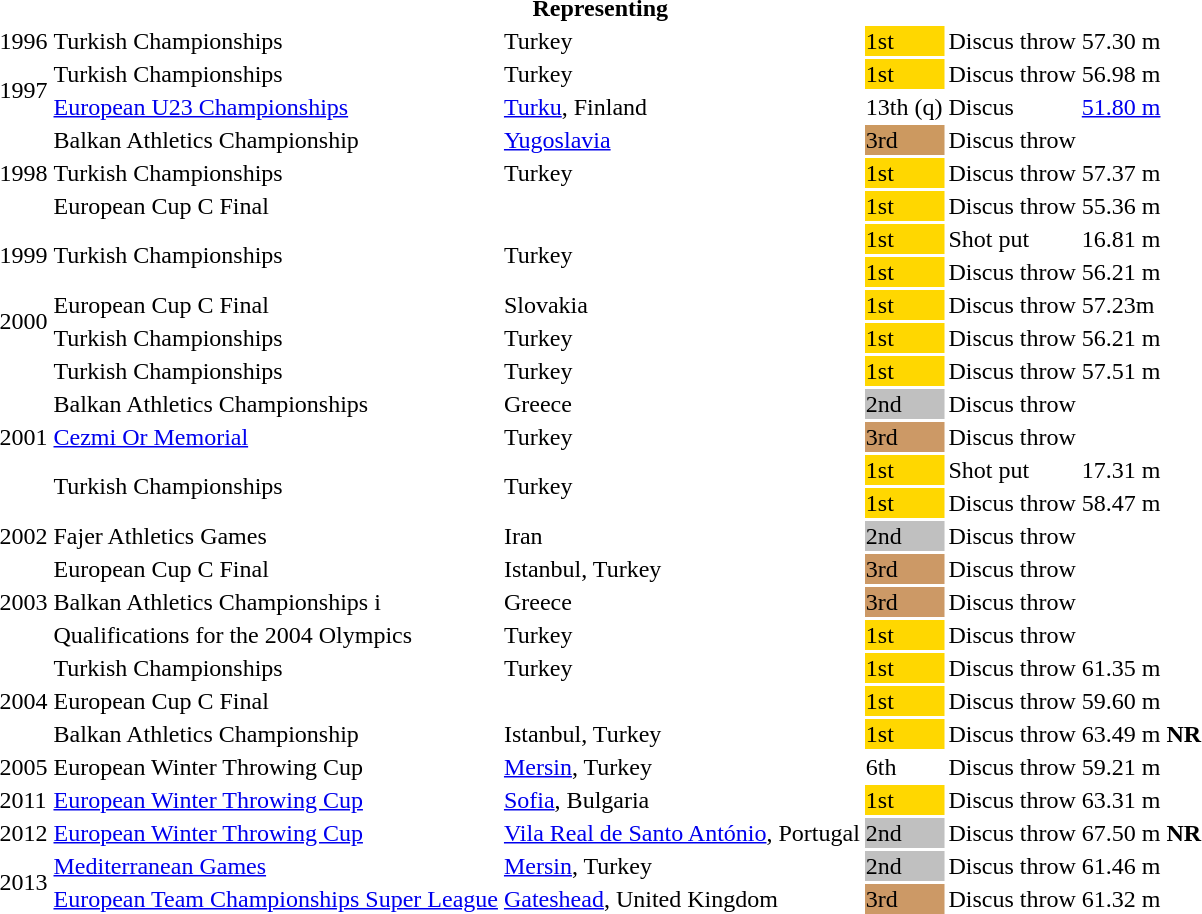<table>
<tr>
<th colspan="6">Representing </th>
</tr>
<tr>
<td>1996</td>
<td>Turkish Championships</td>
<td>Turkey</td>
<td bgcolor=gold>1st</td>
<td>Discus throw</td>
<td>57.30 m</td>
</tr>
<tr>
<td rowspan=2>1997</td>
<td>Turkish Championships</td>
<td>Turkey</td>
<td bgcolor=gold>1st</td>
<td>Discus throw</td>
<td>56.98 m</td>
</tr>
<tr>
<td><a href='#'>European U23 Championships</a></td>
<td><a href='#'>Turku</a>, Finland</td>
<td>13th (q)</td>
<td>Discus</td>
<td><a href='#'>51.80 m</a></td>
</tr>
<tr>
<td rowspan=3>1998</td>
<td>Balkan Athletics Championship</td>
<td><a href='#'>Yugoslavia</a></td>
<td bgcolor=cc996>3rd</td>
<td>Discus throw</td>
<td></td>
</tr>
<tr>
<td>Turkish Championships</td>
<td>Turkey</td>
<td bgcolor=gold>1st</td>
<td>Discus throw</td>
<td>57.37 m</td>
</tr>
<tr>
<td>European Cup C Final</td>
<td></td>
<td bgcolor=gold>1st</td>
<td>Discus throw</td>
<td>55.36 m</td>
</tr>
<tr>
<td rowspan=2>1999</td>
<td rowspan=2>Turkish Championships</td>
<td rowspan=2>Turkey</td>
<td bgcolor=gold>1st</td>
<td>Shot put</td>
<td>16.81 m</td>
</tr>
<tr>
<td bgcolor=gold>1st</td>
<td>Discus throw</td>
<td>56.21 m</td>
</tr>
<tr>
<td rowspan=2>2000</td>
<td>European Cup C Final</td>
<td>Slovakia</td>
<td bgcolor=gold>1st</td>
<td>Discus throw</td>
<td>57.23m</td>
</tr>
<tr>
<td>Turkish Championships</td>
<td>Turkey</td>
<td bgcolor=gold>1st</td>
<td>Discus throw</td>
<td>56.21 m</td>
</tr>
<tr>
<td rowspan=5>2001</td>
<td>Turkish Championships</td>
<td>Turkey</td>
<td bgcolor=gold>1st</td>
<td>Discus throw</td>
<td>57.51 m</td>
</tr>
<tr>
<td>Balkan Athletics Championships</td>
<td>Greece</td>
<td bgcolor=silver>2nd</td>
<td>Discus throw</td>
<td></td>
</tr>
<tr>
<td><a href='#'>Cezmi Or Memorial</a></td>
<td>Turkey</td>
<td bgcolor=cc9966>3rd</td>
<td>Discus throw</td>
<td></td>
</tr>
<tr>
<td rowspan=2>Turkish Championships</td>
<td rowspan=2>Turkey</td>
<td bgcolor=gold>1st</td>
<td>Shot put</td>
<td>17.31 m</td>
</tr>
<tr>
<td bgcolor=gold>1st</td>
<td>Discus throw</td>
<td>58.47 m</td>
</tr>
<tr>
<td>2002</td>
<td>Fajer Athletics Games</td>
<td>Iran</td>
<td bgcolor=silver>2nd</td>
<td>Discus throw</td>
<td></td>
</tr>
<tr>
<td rowspan=3>2003</td>
<td>European Cup C Final</td>
<td>Istanbul, Turkey</td>
<td bgcolor=cc9966>3rd</td>
<td>Discus throw</td>
<td></td>
</tr>
<tr>
<td>Balkan Athletics Championships i</td>
<td>Greece</td>
<td bgcolor=cc9966>3rd</td>
<td>Discus throw</td>
<td></td>
</tr>
<tr>
<td>Qualifications for the 2004 Olympics</td>
<td>Turkey</td>
<td bgcolor=gold>1st</td>
<td>Discus throw</td>
<td></td>
</tr>
<tr>
<td rowspan=3>2004</td>
<td>Turkish Championships</td>
<td>Turkey</td>
<td bgcolor=gold>1st</td>
<td>Discus throw</td>
<td>61.35 m</td>
</tr>
<tr>
<td>European Cup C Final</td>
<td></td>
<td bgcolor=gold>1st</td>
<td>Discus throw</td>
<td>59.60 m</td>
</tr>
<tr>
<td>Balkan Athletics Championship</td>
<td>Istanbul, Turkey</td>
<td bgcolor=gold>1st</td>
<td>Discus throw</td>
<td>63.49 m <strong>NR</strong></td>
</tr>
<tr>
<td>2005</td>
<td>European Winter Throwing Cup</td>
<td><a href='#'>Mersin</a>, Turkey</td>
<td>6th</td>
<td>Discus throw</td>
<td>59.21 m</td>
</tr>
<tr>
<td>2011</td>
<td><a href='#'>European Winter Throwing Cup</a></td>
<td><a href='#'>Sofia</a>, Bulgaria</td>
<td bgcolor=gold>1st</td>
<td>Discus throw</td>
<td>63.31 m</td>
</tr>
<tr>
<td>2012</td>
<td><a href='#'>European Winter Throwing Cup</a></td>
<td><a href='#'>Vila Real de Santo António</a>, Portugal</td>
<td bgcolor=silver>2nd</td>
<td>Discus throw</td>
<td>67.50 m <strong>NR</strong></td>
</tr>
<tr>
<td rowspan=2>2013</td>
<td><a href='#'>Mediterranean Games</a></td>
<td><a href='#'>Mersin</a>, Turkey</td>
<td bgcolor=silver>2nd</td>
<td>Discus throw</td>
<td>61.46 m</td>
</tr>
<tr>
<td><a href='#'>European Team Championships Super League</a></td>
<td><a href='#'>Gateshead</a>, United Kingdom</td>
<td bgcolor=cc9966>3rd</td>
<td>Discus throw</td>
<td>61.32 m</td>
</tr>
</table>
